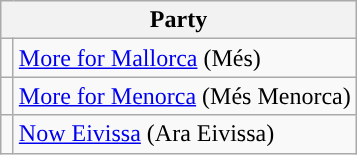<table class="wikitable" style="text-align:left;">
<tr>
<th colspan="2">Party</th>
</tr>
<tr>
<td width="1"></td>
<td><a href='#'>More for Mallorca</a> (Més)</td>
</tr>
<tr>
<td></td>
<td><a href='#'>More for Menorca</a> (Més Menorca)</td>
</tr>
<tr>
<td></td>
<td><a href='#'>Now Eivissa</a> (Ara Eivissa)</td>
</tr>
</table>
